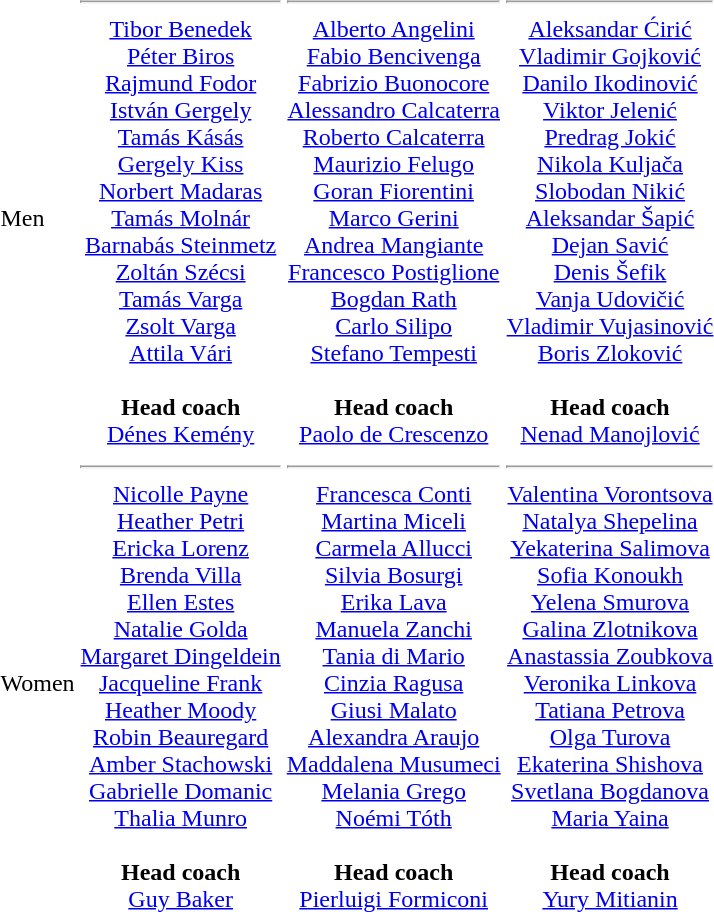<table>
<tr>
<td>Men<br></td>
<td style="text-align:center; vertical-align:top;"><strong></strong> <hr><a href='#'>Tibor Benedek</a><br><a href='#'>Péter Biros</a><br><a href='#'>Rajmund Fodor</a><br><a href='#'>István Gergely</a><br><a href='#'>Tamás Kásás</a><br><a href='#'>Gergely Kiss</a><br><a href='#'>Norbert Madaras</a><br><a href='#'>Tamás Molnár</a><br><a href='#'>Barnabás Steinmetz</a><br><a href='#'>Zoltán Szécsi</a><br><a href='#'>Tamás Varga</a><br><a href='#'>Zsolt Varga</a><br><a href='#'>Attila Vári</a><br><br><strong>Head coach</strong><br><a href='#'>Dénes Kemény</a></td>
<td style="text-align:center; vertical-align:top;"><strong></strong><hr><a href='#'>Alberto Angelini</a><br><a href='#'>Fabio Bencivenga</a><br><a href='#'>Fabrizio Buonocore</a><br><a href='#'>Alessandro Calcaterra</a><br><a href='#'>Roberto Calcaterra</a><br><a href='#'>Maurizio Felugo</a><br><a href='#'>Goran Fiorentini</a><br><a href='#'>Marco Gerini</a><br><a href='#'>Andrea Mangiante</a><br><a href='#'>Francesco Postiglione</a><br><a href='#'>Bogdan Rath</a><br><a href='#'>Carlo Silipo</a><br><a href='#'>Stefano Tempesti</a><br><br><strong>Head coach</strong><br><a href='#'>Paolo de Crescenzo</a></td>
<td style="text-align:center; vertical-align:top;"><strong></strong><hr><a href='#'>Aleksandar Ćirić</a><br><a href='#'>Vladimir Gojković</a> <br><a href='#'>Danilo Ikodinović</a><br><a href='#'>Viktor Jelenić</a><br><a href='#'>Predrag Jokić</a> <br><a href='#'>Nikola Kuljača</a><br><a href='#'>Slobodan Nikić</a><br><a href='#'>Aleksandar Šapić</a> <br><a href='#'>Dejan Savić</a><br><a href='#'>Denis Šefik</a><br><a href='#'>Vanja Udovičić</a><br><a href='#'>Vladimir Vujasinović</a><br><a href='#'>Boris Zloković</a><br><br><strong>Head coach</strong> <br><a href='#'>Nenad Manojlović</a></td>
</tr>
<tr>
<td>Women<br></td>
<td style="text-align:center; vertical-align:top;"><strong></strong> <hr><a href='#'>Nicolle Payne</a><br><a href='#'>Heather Petri</a><br><a href='#'>Ericka Lorenz</a><br><a href='#'>Brenda Villa</a><br><a href='#'>Ellen Estes</a><br><a href='#'>Natalie Golda</a><br><a href='#'>Margaret Dingeldein</a><br><a href='#'>Jacqueline Frank</a><br><a href='#'>Heather Moody</a><br><a href='#'>Robin Beauregard</a><br><a href='#'>Amber Stachowski</a><br><a href='#'>Gabrielle Domanic</a><br><a href='#'>Thalia Munro</a><br><br><strong>Head coach</strong><br><a href='#'>Guy Baker</a></td>
<td style="text-align:center; vertical-align:top;"><strong></strong><hr><a href='#'>Francesca Conti</a><br><a href='#'>Martina Miceli</a><br><a href='#'>Carmela Allucci</a><br><a href='#'>Silvia Bosurgi</a><br><a href='#'>Erika Lava</a><br><a href='#'>Manuela Zanchi</a><br><a href='#'>Tania di Mario</a><br><a href='#'>Cinzia Ragusa</a><br><a href='#'>Giusi Malato</a><br><a href='#'>Alexandra Araujo</a><br><a href='#'>Maddalena Musumeci</a><br><a href='#'>Melania Grego</a><br><a href='#'>Noémi Tóth</a><br><br><strong>Head coach</strong><br><a href='#'>Pierluigi Formiconi</a></td>
<td style="text-align:center; vertical-align:top;"><strong></strong><hr><a href='#'>Valentina Vorontsova</a><br><a href='#'>Natalya Shepelina</a><br><a href='#'>Yekaterina Salimova</a><br><a href='#'>Sofia Konoukh</a><br><a href='#'>Yelena Smurova</a><br><a href='#'>Galina Zlotnikova</a><br><a href='#'>Anastassia Zoubkova</a><br><a href='#'>Veronika Linkova</a><br><a href='#'>Tatiana Petrova</a><br><a href='#'>Olga Turova</a><br><a href='#'>Ekaterina Shishova</a><br><a href='#'>Svetlana Bogdanova</a><br><a href='#'>Maria Yaina</a><br><br><strong>Head coach</strong><br><a href='#'>Yury Mitianin</a></td>
</tr>
</table>
